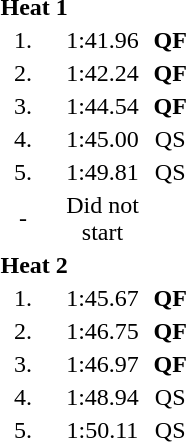<table style="text-align:center">
<tr>
<td colspan=4 align=left><strong>Heat 1</strong></td>
</tr>
<tr>
<td width=30>1.</td>
<td align=left></td>
<td width=60>1:41.96</td>
<td><strong>QF</strong></td>
</tr>
<tr>
<td>2.</td>
<td align=left></td>
<td>1:42.24</td>
<td><strong>QF</strong></td>
</tr>
<tr>
<td>3.</td>
<td align=left></td>
<td>1:44.54</td>
<td><strong>QF</strong></td>
</tr>
<tr>
<td>4.</td>
<td align=left></td>
<td>1:45.00</td>
<td>QS</td>
</tr>
<tr>
<td>5.</td>
<td align=left></td>
<td>1:49.81</td>
<td>QS</td>
</tr>
<tr>
<td>-</td>
<td align=left></td>
<td>Did not start</td>
<td></td>
</tr>
<tr>
<td colspan=4 align=left><strong>Heat 2</strong></td>
</tr>
<tr>
<td>1.</td>
<td align=left></td>
<td>1:45.67</td>
<td><strong>QF</strong></td>
</tr>
<tr>
<td>2.</td>
<td align=left></td>
<td>1:46.75</td>
<td><strong>QF</strong></td>
</tr>
<tr>
<td>3.</td>
<td align=left></td>
<td>1:46.97</td>
<td><strong>QF</strong></td>
</tr>
<tr>
<td>4.</td>
<td align=left></td>
<td>1:48.94</td>
<td>QS</td>
</tr>
<tr>
<td>5.</td>
<td align=left></td>
<td>1:50.11</td>
<td>QS</td>
</tr>
</table>
